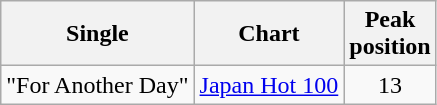<table class="wikitable">
<tr>
<th>Single</th>
<th>Chart</th>
<th>Peak<br>position</th>
</tr>
<tr>
<td>"For Another Day"</td>
<td><a href='#'>Japan Hot 100</a></td>
<td style="text-align:center;">13</td>
</tr>
</table>
